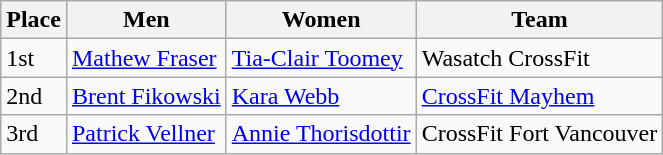<table class="wikitable">
<tr>
<th>Place</th>
<th>Men</th>
<th>Women </th>
<th>Team</th>
</tr>
<tr>
<td>1st</td>
<td><a href='#'>Mathew Fraser</a></td>
<td><a href='#'>Tia-Clair Toomey</a></td>
<td>Wasatch CrossFit</td>
</tr>
<tr>
<td>2nd</td>
<td><a href='#'>Brent Fikowski</a></td>
<td><a href='#'>Kara Webb</a></td>
<td><a href='#'>CrossFit Mayhem</a></td>
</tr>
<tr>
<td>3rd</td>
<td><a href='#'>Patrick Vellner</a></td>
<td><a href='#'>Annie Thorisdottir</a></td>
<td>CrossFit Fort Vancouver</td>
</tr>
</table>
